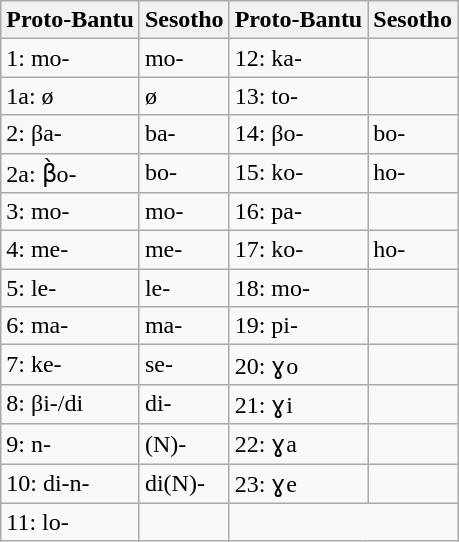<table class="wikitable">
<tr>
<th>Proto-Bantu</th>
<th>Sesotho</th>
<th>Proto-Bantu</th>
<th>Sesotho</th>
</tr>
<tr>
<td>1: mo-</td>
<td>mo-</td>
<td>12: ka-</td>
<td></td>
</tr>
<tr>
<td>1a: ø</td>
<td>ø</td>
<td>13: to-</td>
<td></td>
</tr>
<tr>
<td>2: βa-</td>
<td>ba-</td>
<td>14: βo-</td>
<td>bo-</td>
</tr>
<tr>
<td>2a: β̀o-</td>
<td>bo-</td>
<td>15: ko-</td>
<td>ho-</td>
</tr>
<tr>
<td>3: mo-</td>
<td>mo-</td>
<td>16: pa-</td>
<td></td>
</tr>
<tr>
<td>4: me-</td>
<td>me-</td>
<td>17: ko-</td>
<td>ho-</td>
</tr>
<tr>
<td>5: le-</td>
<td>le-</td>
<td>18: mo-</td>
<td></td>
</tr>
<tr>
<td>6: ma-</td>
<td>ma-</td>
<td>19: pi-</td>
<td></td>
</tr>
<tr>
<td>7: ke-</td>
<td>se-</td>
<td>20: ɣo</td>
<td></td>
</tr>
<tr>
<td>8: βi-/di</td>
<td>di-</td>
<td>21: ɣi</td>
<td></td>
</tr>
<tr>
<td>9: n-</td>
<td>(N)-</td>
<td>22: ɣa</td>
<td></td>
</tr>
<tr>
<td>10: di-n-</td>
<td>di(N)-</td>
<td>23: ɣe</td>
<td></td>
</tr>
<tr>
<td>11: lo-</td>
<td></td>
</tr>
</table>
